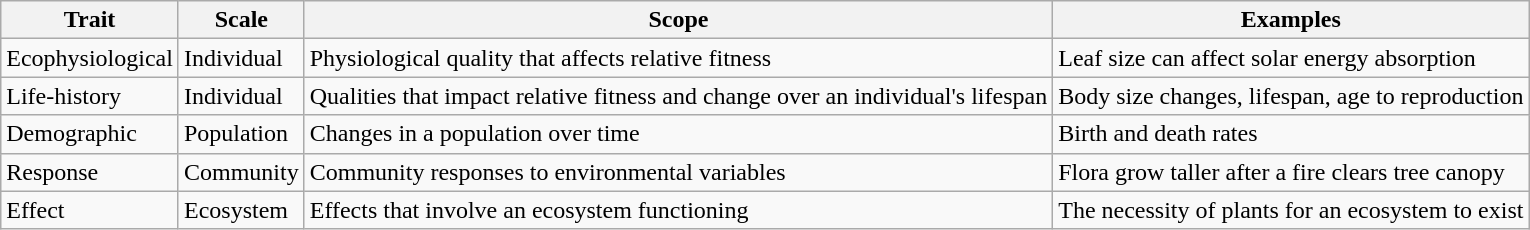<table class="wikitable">
<tr>
<th>Trait</th>
<th>Scale</th>
<th>Scope</th>
<th>Examples</th>
</tr>
<tr>
<td>Ecophysiological</td>
<td>Individual</td>
<td>Physiological quality that affects relative fitness</td>
<td>Leaf size can affect solar energy absorption</td>
</tr>
<tr>
<td>Life-history</td>
<td>Individual</td>
<td>Qualities that impact relative fitness and change over an individual's lifespan</td>
<td>Body size changes, lifespan, age to reproduction</td>
</tr>
<tr>
<td>Demographic</td>
<td>Population</td>
<td>Changes in a population over time</td>
<td>Birth and death rates</td>
</tr>
<tr>
<td>Response</td>
<td>Community</td>
<td>Community responses to environmental variables</td>
<td>Flora grow taller after a fire clears tree canopy</td>
</tr>
<tr>
<td>Effect</td>
<td>Ecosystem</td>
<td>Effects that involve an ecosystem functioning</td>
<td>The necessity of plants for an ecosystem to exist</td>
</tr>
</table>
